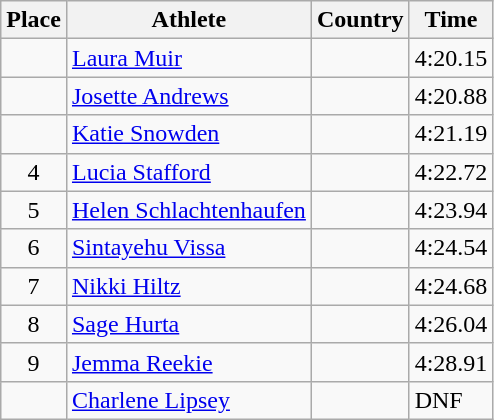<table class="wikitable">
<tr>
<th>Place</th>
<th>Athlete</th>
<th>Country</th>
<th>Time</th>
</tr>
<tr>
<td align=center></td>
<td><a href='#'>Laura Muir</a></td>
<td></td>
<td>4:20.15</td>
</tr>
<tr>
<td align=center></td>
<td><a href='#'>Josette Andrews</a></td>
<td></td>
<td>4:20.88</td>
</tr>
<tr>
<td align=center></td>
<td><a href='#'>Katie Snowden</a></td>
<td></td>
<td>4:21.19</td>
</tr>
<tr>
<td align=center>4</td>
<td><a href='#'>Lucia Stafford</a></td>
<td></td>
<td>4:22.72</td>
</tr>
<tr>
<td align=center>5</td>
<td><a href='#'>Helen Schlachtenhaufen</a></td>
<td></td>
<td>4:23.94</td>
</tr>
<tr>
<td align=center>6</td>
<td><a href='#'>Sintayehu Vissa</a></td>
<td></td>
<td>4:24.54</td>
</tr>
<tr>
<td align=center>7</td>
<td><a href='#'>Nikki Hiltz</a></td>
<td></td>
<td>4:24.68</td>
</tr>
<tr>
<td align=center>8</td>
<td><a href='#'>Sage Hurta</a></td>
<td></td>
<td>4:26.04</td>
</tr>
<tr>
<td align=center>9</td>
<td><a href='#'>Jemma Reekie</a></td>
<td></td>
<td>4:28.91</td>
</tr>
<tr>
<td align=center></td>
<td><a href='#'>Charlene Lipsey</a></td>
<td></td>
<td>DNF</td>
</tr>
</table>
